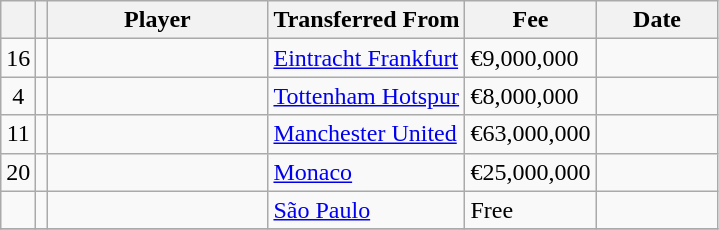<table class="wikitable plainrowheaders sortable">
<tr>
<th></th>
<th></th>
<th scope=col width=140>Player</th>
<th>Transferred From</th>
<th scope=col width=49>Fee</th>
<th scope=col width=74>Date</th>
</tr>
<tr>
<td align=center>16</td>
<td align=center></td>
<td></td>
<td> <a href='#'>Eintracht Frankfurt</a></td>
<td>€9,000,000</td>
<td></td>
</tr>
<tr>
<td align=center>4</td>
<td align=center></td>
<td></td>
<td> <a href='#'>Tottenham Hotspur</a></td>
<td>€8,000,000</td>
<td></td>
</tr>
<tr>
<td align=center>11</td>
<td align=center></td>
<td></td>
<td> <a href='#'>Manchester United</a></td>
<td>€63,000,000</td>
<td></td>
</tr>
<tr>
<td align=center>20</td>
<td align=center></td>
<td></td>
<td> <a href='#'>Monaco</a></td>
<td>€25,000,000</td>
<td></td>
</tr>
<tr>
<td align=center></td>
<td align=center></td>
<td></td>
<td> <a href='#'>São Paulo</a></td>
<td>Free</td>
<td></td>
</tr>
<tr>
</tr>
</table>
